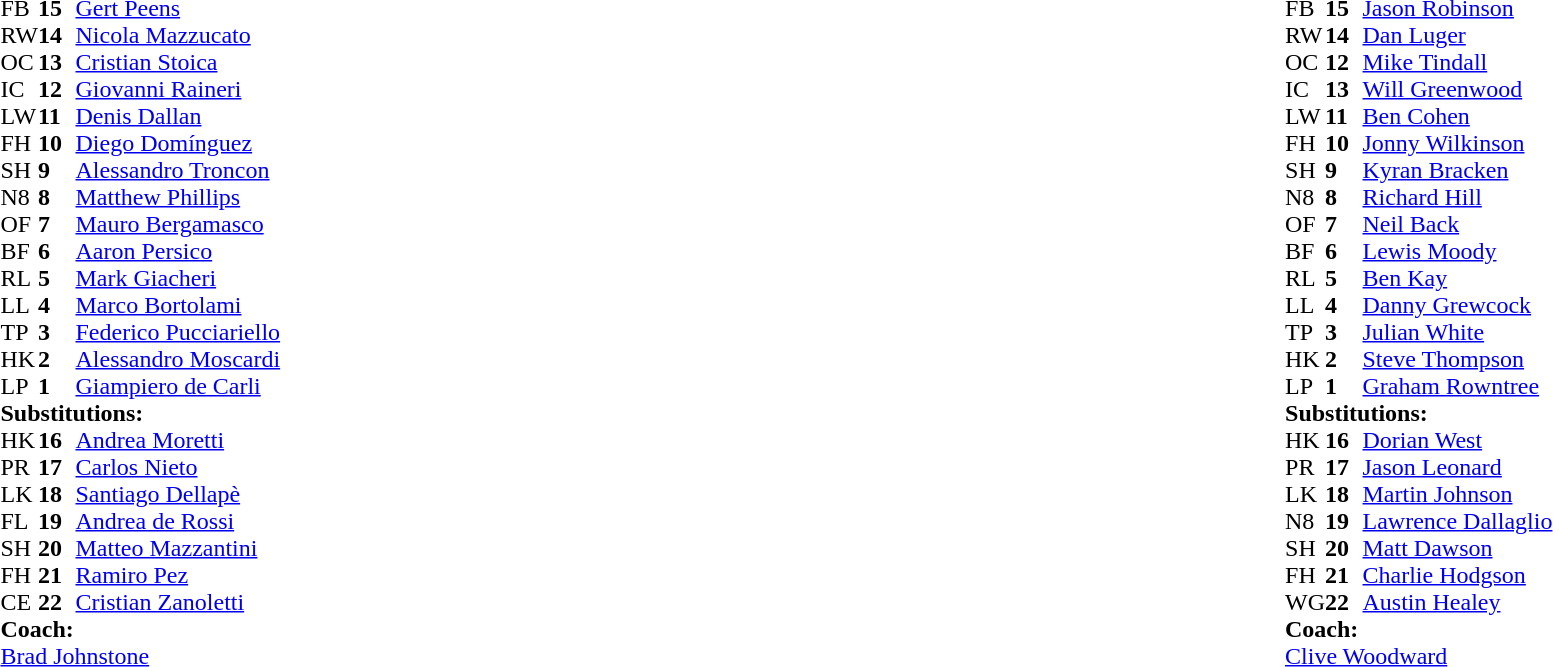<table width="100%">
<tr>
<td style="vertical-align:top" width="50%"><br><table cellspacing="0" cellpadding="0">
<tr>
<th width="25"></th>
<th width="25"></th>
</tr>
<tr>
<td>FB</td>
<td><strong>15</strong></td>
<td><a href='#'>Gert Peens</a></td>
<td></td>
<td></td>
</tr>
<tr>
<td>RW</td>
<td><strong>14</strong></td>
<td><a href='#'>Nicola Mazzucato</a></td>
</tr>
<tr>
<td>OC</td>
<td><strong>13</strong></td>
<td><a href='#'>Cristian Stoica</a></td>
<td></td>
<td></td>
</tr>
<tr>
<td>IC</td>
<td><strong>12</strong></td>
<td><a href='#'>Giovanni Raineri</a></td>
<td></td>
<td></td>
</tr>
<tr>
<td>LW</td>
<td><strong>11</strong></td>
<td><a href='#'>Denis Dallan</a></td>
</tr>
<tr>
<td>FH</td>
<td><strong>10</strong></td>
<td><a href='#'>Diego Domínguez</a></td>
</tr>
<tr>
<td>SH</td>
<td><strong>9</strong></td>
<td><a href='#'>Alessandro Troncon</a></td>
</tr>
<tr>
<td>N8</td>
<td><strong>8</strong></td>
<td><a href='#'>Matthew Phillips</a></td>
<td></td>
<td></td>
</tr>
<tr>
<td>OF</td>
<td><strong>7</strong></td>
<td><a href='#'>Mauro Bergamasco</a></td>
</tr>
<tr>
<td>BF</td>
<td><strong>6</strong></td>
<td><a href='#'>Aaron Persico</a></td>
</tr>
<tr>
<td>RL</td>
<td><strong>5</strong></td>
<td><a href='#'>Mark Giacheri</a></td>
<td></td>
<td></td>
</tr>
<tr>
<td>LL</td>
<td><strong>4</strong></td>
<td><a href='#'>Marco Bortolami</a></td>
</tr>
<tr>
<td>TP</td>
<td><strong>3</strong></td>
<td><a href='#'>Federico Pucciariello</a></td>
<td></td>
<td></td>
<td></td>
</tr>
<tr>
<td>HK</td>
<td><strong>2</strong></td>
<td><a href='#'>Alessandro Moscardi</a></td>
<td></td>
<td></td>
</tr>
<tr>
<td>LP</td>
<td><strong>1</strong></td>
<td><a href='#'>Giampiero de Carli</a></td>
<td></td>
<td></td>
<td></td>
</tr>
<tr>
<td colspan="3"><strong>Substitutions:</strong></td>
</tr>
<tr>
<td>HK</td>
<td><strong>16</strong></td>
<td><a href='#'>Andrea Moretti</a></td>
<td></td>
<td></td>
</tr>
<tr>
<td>PR</td>
<td><strong>17</strong></td>
<td><a href='#'>Carlos Nieto</a></td>
<td></td>
<td></td>
</tr>
<tr>
<td>LK</td>
<td><strong>18</strong></td>
<td><a href='#'>Santiago Dellapè</a></td>
<td></td>
<td></td>
</tr>
<tr>
<td>FL</td>
<td><strong>19</strong></td>
<td><a href='#'>Andrea de Rossi</a></td>
<td></td>
<td></td>
</tr>
<tr>
<td>SH</td>
<td><strong>20</strong></td>
<td><a href='#'>Matteo Mazzantini</a></td>
<td></td>
<td></td>
</tr>
<tr>
<td>FH</td>
<td><strong>21</strong></td>
<td><a href='#'>Ramiro Pez</a></td>
<td></td>
<td></td>
</tr>
<tr>
<td>CE</td>
<td><strong>22</strong></td>
<td><a href='#'>Cristian Zanoletti</a></td>
<td></td>
<td></td>
</tr>
<tr>
<td colspan="3"><strong>Coach:</strong></td>
</tr>
<tr>
<td colspan="3"><a href='#'>Brad Johnstone</a></td>
</tr>
</table>
</td>
<td style="vertical-align:top"></td>
<td style="vertical-align:top" width="50%"><br><table cellspacing="0" cellpadding="0" align="center">
<tr>
<th width="25"></th>
<th width="25"></th>
</tr>
<tr>
<td>FB</td>
<td><strong>15</strong></td>
<td><a href='#'>Jason Robinson</a></td>
</tr>
<tr>
<td>RW</td>
<td><strong>14</strong></td>
<td><a href='#'>Dan Luger</a></td>
</tr>
<tr>
<td>OC</td>
<td><strong>12</strong></td>
<td><a href='#'>Mike Tindall</a></td>
</tr>
<tr>
<td>IC</td>
<td><strong>13</strong></td>
<td><a href='#'>Will Greenwood</a></td>
</tr>
<tr>
<td>LW</td>
<td><strong>11</strong></td>
<td><a href='#'>Ben Cohen</a></td>
</tr>
<tr>
<td>FH</td>
<td><strong>10</strong></td>
<td><a href='#'>Jonny Wilkinson</a></td>
</tr>
<tr>
<td>SH</td>
<td><strong>9</strong></td>
<td><a href='#'>Kyran Bracken</a></td>
<td></td>
<td></td>
</tr>
<tr>
<td>N8</td>
<td><strong>8</strong></td>
<td><a href='#'>Richard Hill</a></td>
</tr>
<tr>
<td>OF</td>
<td><strong>7</strong></td>
<td><a href='#'>Neil Back</a></td>
<td></td>
<td></td>
</tr>
<tr>
<td>BF</td>
<td><strong>6</strong></td>
<td><a href='#'>Lewis Moody</a></td>
</tr>
<tr>
<td>RL</td>
<td><strong>5</strong></td>
<td><a href='#'>Ben Kay</a></td>
</tr>
<tr>
<td>LL</td>
<td><strong>4</strong></td>
<td><a href='#'>Danny Grewcock</a></td>
<td></td>
<td colspan="2"></td>
<td></td>
</tr>
<tr>
<td>TP</td>
<td><strong>3</strong></td>
<td><a href='#'>Julian White</a></td>
</tr>
<tr>
<td>HK</td>
<td><strong>2</strong></td>
<td><a href='#'>Steve Thompson</a></td>
<td></td>
<td></td>
</tr>
<tr>
<td>LP</td>
<td><strong>1</strong></td>
<td><a href='#'>Graham Rowntree</a></td>
<td></td>
<td></td>
</tr>
<tr>
<td colspan="3"><strong>Substitutions:</strong></td>
</tr>
<tr>
<td>HK</td>
<td><strong>16</strong></td>
<td><a href='#'>Dorian West</a></td>
<td></td>
<td></td>
</tr>
<tr>
<td>PR</td>
<td><strong>17</strong></td>
<td><a href='#'>Jason Leonard</a></td>
<td></td>
<td></td>
</tr>
<tr>
<td>LK</td>
<td><strong>18</strong></td>
<td><a href='#'>Martin Johnson</a></td>
<td></td>
<td></td>
<td></td>
<td></td>
</tr>
<tr>
<td>N8</td>
<td><strong>19</strong></td>
<td><a href='#'>Lawrence Dallaglio</a></td>
<td></td>
<td></td>
</tr>
<tr>
<td>SH</td>
<td><strong>20</strong></td>
<td><a href='#'>Matt Dawson</a></td>
<td></td>
<td></td>
</tr>
<tr>
<td>FH</td>
<td><strong>21</strong></td>
<td><a href='#'>Charlie Hodgson</a></td>
</tr>
<tr>
<td>WG</td>
<td><strong>22</strong></td>
<td><a href='#'>Austin Healey</a></td>
</tr>
<tr>
<td colspan="3"><strong>Coach:</strong></td>
</tr>
<tr>
<td colspan="3"><a href='#'>Clive Woodward</a></td>
</tr>
</table>
</td>
</tr>
</table>
